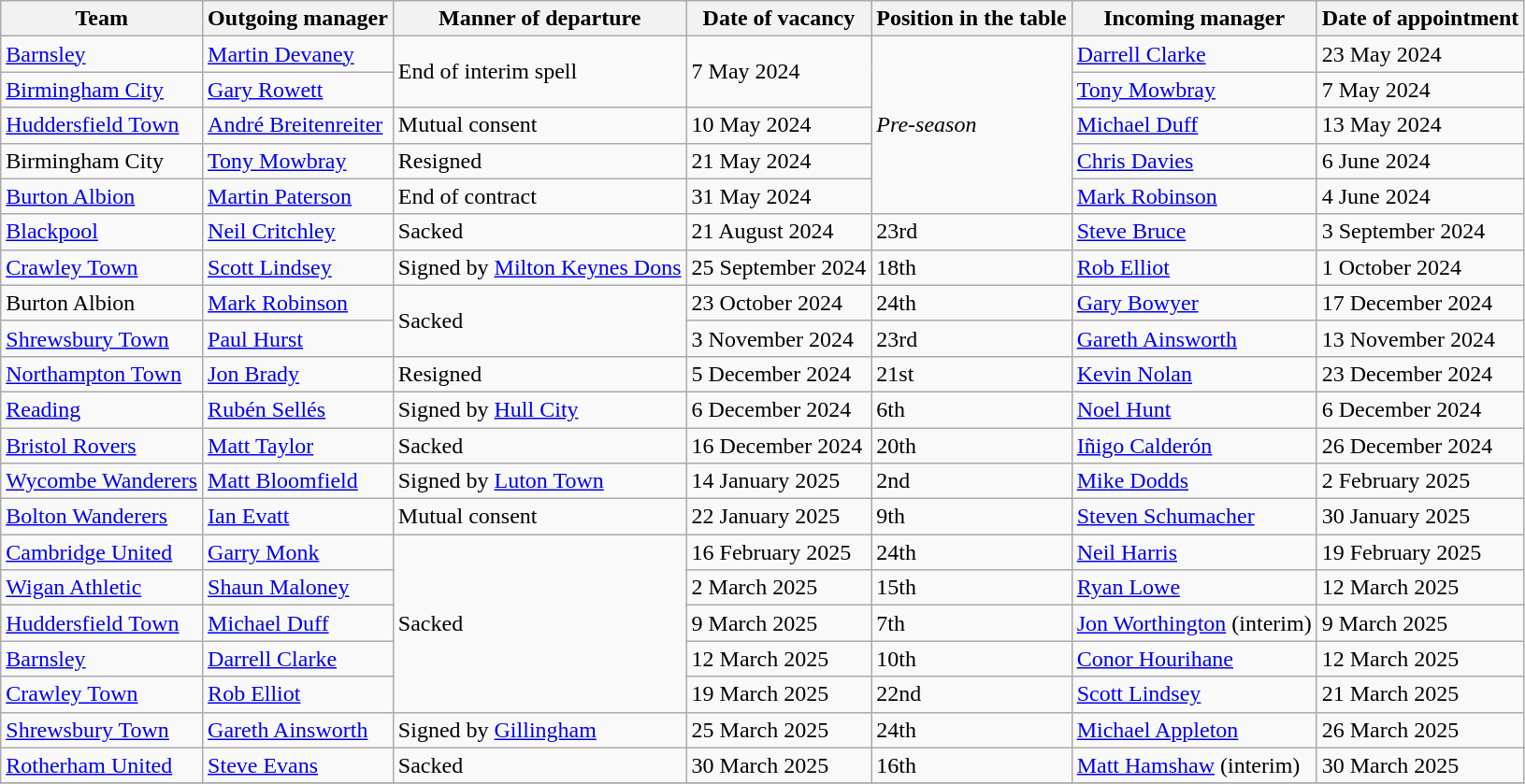<table class="wikitable sortable">
<tr>
<th>Team</th>
<th>Outgoing manager</th>
<th>Manner of departure</th>
<th>Date of vacancy</th>
<th>Position in the table</th>
<th>Incoming manager</th>
<th>Date of appointment</th>
</tr>
<tr>
<td><a href='#'>Barnsley</a></td>
<td> <a href='#'>Martin Devaney</a></td>
<td rowspan='2'>End of interim spell</td>
<td rowspan="2">7 May 2024</td>
<td rowspan='5'><em>Pre-season</em></td>
<td> <a href='#'>Darrell Clarke</a></td>
<td>23 May 2024</td>
</tr>
<tr>
<td><a href='#'>Birmingham City</a></td>
<td> <a href='#'>Gary Rowett</a></td>
<td> <a href='#'>Tony Mowbray</a></td>
<td>7 May 2024</td>
</tr>
<tr>
<td><a href='#'>Huddersfield Town</a></td>
<td> <a href='#'>André Breitenreiter</a></td>
<td>Mutual consent</td>
<td>10 May 2024</td>
<td> <a href='#'>Michael Duff</a></td>
<td>13 May 2024</td>
</tr>
<tr>
<td>Birmingham City</td>
<td> <a href='#'>Tony Mowbray</a></td>
<td>Resigned</td>
<td>21 May 2024</td>
<td> <a href='#'>Chris Davies</a></td>
<td>6 June 2024</td>
</tr>
<tr>
<td><a href='#'>Burton Albion</a></td>
<td> <a href='#'>Martin Paterson</a></td>
<td>End of contract</td>
<td>31 May 2024</td>
<td> <a href='#'>Mark Robinson</a></td>
<td>4 June 2024</td>
</tr>
<tr>
<td><a href='#'>Blackpool</a></td>
<td> <a href='#'>Neil Critchley</a></td>
<td>Sacked</td>
<td>21 August 2024</td>
<td>23rd</td>
<td> <a href='#'>Steve Bruce</a></td>
<td>3 September 2024</td>
</tr>
<tr>
<td><a href='#'>Crawley Town</a></td>
<td> <a href='#'>Scott Lindsey</a></td>
<td>Signed by <a href='#'>Milton Keynes Dons</a></td>
<td>25 September 2024</td>
<td>18th</td>
<td> <a href='#'>Rob Elliot</a></td>
<td>1 October 2024</td>
</tr>
<tr>
<td>Burton Albion</td>
<td> <a href='#'>Mark Robinson</a></td>
<td rowspan='2'>Sacked</td>
<td>23 October 2024</td>
<td>24th</td>
<td> <a href='#'>Gary Bowyer</a></td>
<td>17 December 2024</td>
</tr>
<tr>
<td><a href='#'>Shrewsbury Town</a></td>
<td> <a href='#'>Paul Hurst</a></td>
<td>3 November 2024</td>
<td>23rd</td>
<td> <a href='#'>Gareth Ainsworth</a></td>
<td>13 November 2024</td>
</tr>
<tr>
<td><a href='#'>Northampton Town</a></td>
<td> <a href='#'>Jon Brady</a></td>
<td>Resigned</td>
<td>5 December 2024</td>
<td>21st</td>
<td> <a href='#'>Kevin Nolan</a></td>
<td>23 December 2024</td>
</tr>
<tr>
<td><a href='#'>Reading</a></td>
<td> <a href='#'>Rubén Sellés</a></td>
<td>Signed by <a href='#'>Hull City</a></td>
<td>6 December 2024</td>
<td>6th</td>
<td> <a href='#'>Noel Hunt</a></td>
<td>6 December 2024</td>
</tr>
<tr>
<td><a href='#'>Bristol Rovers</a></td>
<td> <a href='#'>Matt Taylor</a></td>
<td>Sacked</td>
<td>16 December 2024</td>
<td>20th</td>
<td> <a href='#'>Iñigo Calderón</a></td>
<td>26 December 2024</td>
</tr>
<tr>
<td><a href='#'>Wycombe Wanderers</a></td>
<td> <a href='#'>Matt Bloomfield</a></td>
<td>Signed by  <a href='#'>Luton Town</a></td>
<td>14 January 2025</td>
<td>2nd</td>
<td> <a href='#'>Mike Dodds</a></td>
<td>2 February 2025</td>
</tr>
<tr>
<td><a href='#'>Bolton Wanderers</a></td>
<td> <a href='#'>Ian Evatt</a></td>
<td>Mutual consent</td>
<td>22 January 2025</td>
<td>9th</td>
<td> <a href='#'>Steven Schumacher</a></td>
<td>30 January 2025</td>
</tr>
<tr>
<td><a href='#'>Cambridge United</a></td>
<td> <a href='#'>Garry Monk</a></td>
<td rowspan='5'>Sacked</td>
<td>16 February 2025</td>
<td>24th</td>
<td> <a href='#'>Neil Harris</a></td>
<td>19 February 2025</td>
</tr>
<tr>
<td><a href='#'>Wigan Athletic</a></td>
<td> <a href='#'>Shaun Maloney</a></td>
<td>2 March 2025</td>
<td>15th</td>
<td> <a href='#'>Ryan Lowe</a></td>
<td>12 March 2025</td>
</tr>
<tr>
<td><a href='#'>Huddersfield Town</a></td>
<td> <a href='#'>Michael Duff</a></td>
<td>9 March 2025</td>
<td>7th</td>
<td> <a href='#'>Jon Worthington</a> (interim)</td>
<td>9 March 2025</td>
</tr>
<tr>
<td><a href='#'>Barnsley</a></td>
<td> <a href='#'>Darrell Clarke</a></td>
<td>12 March 2025</td>
<td>10th</td>
<td> <a href='#'>Conor Hourihane</a></td>
<td>12 March 2025</td>
</tr>
<tr>
<td><a href='#'>Crawley Town</a></td>
<td> <a href='#'>Rob Elliot</a></td>
<td>19 March 2025</td>
<td>22nd</td>
<td> <a href='#'>Scott Lindsey</a></td>
<td>21 March 2025</td>
</tr>
<tr>
<td><a href='#'>Shrewsbury Town</a></td>
<td> <a href='#'>Gareth Ainsworth</a></td>
<td>Signed by  <a href='#'>Gillingham</a></td>
<td>25 March 2025</td>
<td>24th</td>
<td> <a href='#'>Michael Appleton</a></td>
<td>26 March 2025</td>
</tr>
<tr>
<td><a href='#'>Rotherham United</a></td>
<td> <a href='#'>Steve Evans</a></td>
<td>Sacked</td>
<td>30 March 2025</td>
<td>16th</td>
<td> <a href='#'>Matt Hamshaw</a> (interim)</td>
<td>30 March 2025</td>
</tr>
<tr>
</tr>
</table>
